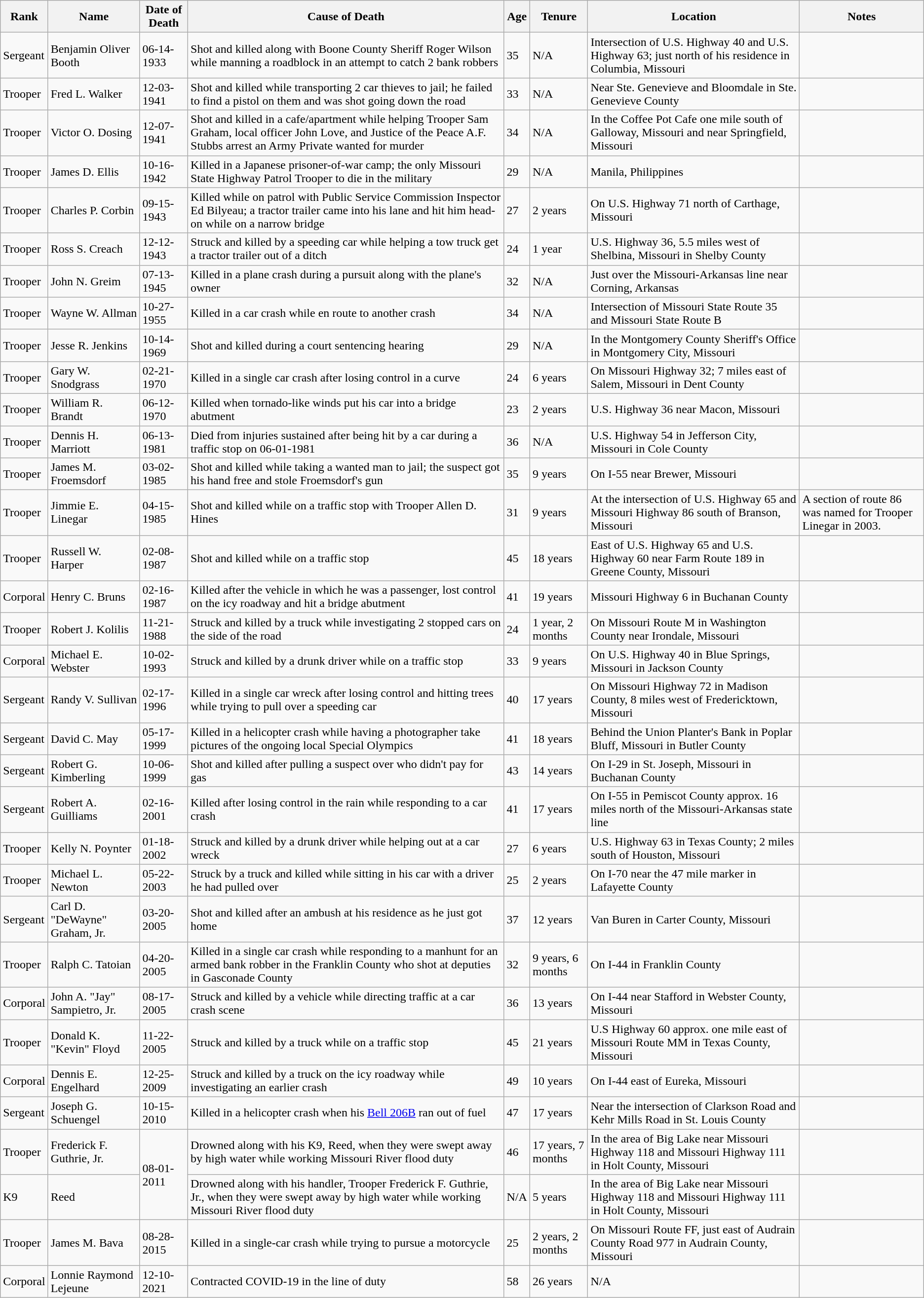<table class="wikitable">
<tr>
<th>Rank</th>
<th>Name</th>
<th>Date of Death</th>
<th>Cause of Death</th>
<th>Age</th>
<th>Tenure</th>
<th>Location</th>
<th>Notes</th>
</tr>
<tr>
<td>Sergeant</td>
<td>Benjamin Oliver Booth</td>
<td>06-14-1933</td>
<td>Shot and killed along with Boone County Sheriff Roger Wilson while manning a roadblock in an attempt to catch 2 bank robbers</td>
<td>35</td>
<td>N/A</td>
<td>Intersection of U.S. Highway 40 and U.S. Highway 63; just north of his residence in Columbia, Missouri</td>
<td></td>
</tr>
<tr>
<td>Trooper</td>
<td>Fred L. Walker</td>
<td>12-03-1941</td>
<td>Shot and killed while transporting 2 car thieves to jail; he failed to find a pistol on them and was shot going down the road</td>
<td>33</td>
<td>N/A</td>
<td>Near Ste. Genevieve and Bloomdale in Ste. Genevieve County</td>
<td></td>
</tr>
<tr>
<td>Trooper</td>
<td>Victor O. Dosing</td>
<td>12-07-1941</td>
<td>Shot and killed in a cafe/apartment while helping Trooper Sam Graham, local officer John Love, and Justice of the Peace A.F. Stubbs arrest an Army Private wanted for murder</td>
<td>34</td>
<td>N/A</td>
<td>In the Coffee Pot Cafe one mile south of Galloway, Missouri and near Springfield, Missouri</td>
<td></td>
</tr>
<tr>
<td>Trooper</td>
<td>James D. Ellis</td>
<td>10-16-1942</td>
<td>Killed in a Japanese prisoner-of-war camp; the only Missouri State Highway Patrol Trooper to die in the military</td>
<td>29</td>
<td>N/A</td>
<td>Manila, Philippines</td>
<td></td>
</tr>
<tr>
<td>Trooper</td>
<td>Charles P. Corbin</td>
<td>09-15-1943</td>
<td>Killed while on patrol with Public Service Commission Inspector Ed Bilyeau; a tractor trailer came into his lane and hit him head-on while on a narrow bridge</td>
<td>27</td>
<td>2 years</td>
<td>On U.S. Highway 71 north of Carthage, Missouri</td>
<td></td>
</tr>
<tr>
<td>Trooper</td>
<td>Ross S. Creach</td>
<td>12-12-1943</td>
<td>Struck and killed by a speeding car while helping a tow truck get a tractor trailer out of a ditch</td>
<td>24</td>
<td>1 year</td>
<td>U.S. Highway 36, 5.5 miles west of Shelbina, Missouri in Shelby County</td>
<td></td>
</tr>
<tr>
<td>Trooper</td>
<td>John N. Greim</td>
<td>07-13-1945</td>
<td>Killed in a plane crash during a pursuit along with the plane's owner</td>
<td>32</td>
<td>N/A</td>
<td>Just over the Missouri-Arkansas line near Corning, Arkansas</td>
<td></td>
</tr>
<tr>
<td>Trooper</td>
<td>Wayne W. Allman</td>
<td>10-27-1955</td>
<td>Killed in a car crash while en route to another crash</td>
<td>34</td>
<td>N/A</td>
<td>Intersection of Missouri State Route 35 and Missouri State Route B</td>
<td></td>
</tr>
<tr>
<td>Trooper</td>
<td>Jesse R. Jenkins</td>
<td>10-14-1969</td>
<td>Shot and killed during a court sentencing hearing</td>
<td>29</td>
<td>N/A</td>
<td>In the Montgomery County Sheriff's Office in Montgomery City, Missouri</td>
<td></td>
</tr>
<tr>
<td>Trooper</td>
<td>Gary W. Snodgrass</td>
<td>02-21-1970</td>
<td>Killed in a single car crash after losing control in a curve</td>
<td>24</td>
<td>6 years</td>
<td>On Missouri Highway 32; 7 miles east of Salem, Missouri in Dent County</td>
<td></td>
</tr>
<tr>
<td>Trooper</td>
<td>William R. Brandt</td>
<td>06-12-1970</td>
<td>Killed when tornado-like winds put his car into a bridge abutment</td>
<td>23</td>
<td>2 years</td>
<td>U.S. Highway 36 near Macon, Missouri</td>
<td></td>
</tr>
<tr>
<td>Trooper</td>
<td>Dennis H. Marriott</td>
<td>06-13-1981</td>
<td>Died from injuries sustained after being hit by a car during a traffic stop on 06-01-1981</td>
<td>36</td>
<td>N/A</td>
<td>U.S. Highway 54 in Jefferson City, Missouri in Cole County</td>
<td></td>
</tr>
<tr>
<td>Trooper</td>
<td>James M. Froemsdorf</td>
<td>03-02-1985</td>
<td>Shot and killed while taking a wanted man to jail; the suspect got his hand free and stole Froemsdorf's gun</td>
<td>35</td>
<td>9 years</td>
<td>On I-55 near Brewer, Missouri</td>
<td></td>
</tr>
<tr>
<td>Trooper</td>
<td>Jimmie E. Linegar</td>
<td>04-15-1985</td>
<td>Shot and killed while on a traffic stop with Trooper Allen D. Hines</td>
<td>31</td>
<td>9 years</td>
<td>At the intersection of U.S. Highway 65 and Missouri Highway 86 south of Branson, Missouri</td>
<td>A section of route 86 was named for Trooper Linegar in 2003.</td>
</tr>
<tr>
<td>Trooper</td>
<td>Russell W. Harper</td>
<td>02-08-1987</td>
<td>Shot and killed while on a traffic stop</td>
<td>45</td>
<td>18 years</td>
<td>East of U.S. Highway 65 and U.S. Highway 60 near Farm Route 189 in Greene County, Missouri</td>
<td></td>
</tr>
<tr>
<td>Corporal</td>
<td>Henry C. Bruns</td>
<td>02-16-1987</td>
<td>Killed after the vehicle in which he was a passenger, lost control on the icy roadway and hit a bridge abutment</td>
<td>41</td>
<td>19 years</td>
<td>Missouri Highway 6 in Buchanan County</td>
<td></td>
</tr>
<tr>
<td>Trooper</td>
<td>Robert J. Kolilis</td>
<td>11-21-1988</td>
<td>Struck and killed by a truck while investigating 2 stopped cars on the side of the road</td>
<td>24</td>
<td>1 year,  2 months</td>
<td>On Missouri Route M in Washington County near Irondale, Missouri</td>
<td></td>
</tr>
<tr>
<td>Corporal</td>
<td>Michael E. Webster</td>
<td>10-02-1993</td>
<td>Struck and killed by a drunk driver while on a traffic stop</td>
<td>33</td>
<td>9 years</td>
<td>On U.S. Highway 40 in Blue Springs, Missouri in Jackson County</td>
<td></td>
</tr>
<tr>
<td>Sergeant</td>
<td>Randy V. Sullivan</td>
<td>02-17-1996</td>
<td>Killed in a single car wreck after losing control and hitting trees while trying to pull over a speeding car</td>
<td>40</td>
<td>17 years</td>
<td>On Missouri Highway 72 in Madison County, 8 miles west of Fredericktown, Missouri</td>
<td></td>
</tr>
<tr>
<td>Sergeant</td>
<td>David C. May</td>
<td>05-17-1999</td>
<td>Killed in a helicopter crash while having a photographer take pictures of the ongoing local Special Olympics</td>
<td>41</td>
<td>18 years</td>
<td>Behind the Union Planter's Bank in Poplar Bluff, Missouri in Butler County</td>
<td></td>
</tr>
<tr>
<td>Sergeant</td>
<td>Robert G. Kimberling</td>
<td>10-06-1999</td>
<td>Shot and killed after pulling a suspect over who didn't pay for gas</td>
<td>43</td>
<td>14 years</td>
<td>On I-29 in St. Joseph, Missouri in Buchanan County</td>
<td></td>
</tr>
<tr>
<td>Sergeant</td>
<td>Robert A. Guilliams</td>
<td>02-16-2001</td>
<td>Killed after losing control in the rain while responding to a car crash</td>
<td>41</td>
<td>17 years</td>
<td>On I-55 in Pemiscot County approx. 16 miles north of the Missouri-Arkansas state line</td>
<td></td>
</tr>
<tr>
<td>Trooper</td>
<td>Kelly N. Poynter</td>
<td>01-18-2002</td>
<td>Struck and killed by a drunk driver while helping out at a car wreck</td>
<td>27</td>
<td>6 years</td>
<td>U.S. Highway 63 in Texas County; 2 miles south of Houston, Missouri</td>
<td></td>
</tr>
<tr>
<td>Trooper</td>
<td>Michael L. Newton</td>
<td>05-22-2003</td>
<td>Struck by a truck and killed while sitting in his car with a driver he had pulled over</td>
<td>25</td>
<td>2 years</td>
<td>On I-70 near the 47 mile marker in Lafayette County</td>
<td></td>
</tr>
<tr>
<td>Sergeant</td>
<td>Carl D. "DeWayne" Graham, Jr.</td>
<td>03-20-2005</td>
<td>Shot and killed after an ambush at his residence as he just got home</td>
<td>37</td>
<td>12 years</td>
<td>Van Buren in Carter County, Missouri</td>
<td></td>
</tr>
<tr>
<td>Trooper</td>
<td>Ralph C. Tatoian</td>
<td>04-20-2005</td>
<td>Killed in a single car crash while responding to a manhunt for an armed bank robber in the Franklin County who shot at deputies in Gasconade County</td>
<td>32</td>
<td>9 years, 6 months</td>
<td>On I-44 in Franklin County</td>
<td></td>
</tr>
<tr>
<td>Corporal</td>
<td>John A. "Jay" Sampietro, Jr.</td>
<td>08-17-2005</td>
<td>Struck and killed by a vehicle while directing traffic at a car crash scene</td>
<td>36</td>
<td>13 years</td>
<td>On I-44 near Stafford in Webster County, Missouri</td>
<td></td>
</tr>
<tr>
<td>Trooper</td>
<td>Donald K. "Kevin" Floyd</td>
<td>11-22-2005</td>
<td>Struck and killed by a truck while on a traffic stop</td>
<td>45</td>
<td>21 years</td>
<td>U.S Highway 60 approx. one mile east of Missouri Route MM in Texas County, Missouri</td>
<td></td>
</tr>
<tr>
<td>Corporal</td>
<td>Dennis E. Engelhard</td>
<td>12-25-2009</td>
<td>Struck and killed by a truck on the icy roadway while investigating an earlier crash</td>
<td>49</td>
<td>10 years</td>
<td>On I-44 east of Eureka, Missouri</td>
<td></td>
</tr>
<tr>
<td>Sergeant</td>
<td>Joseph G. Schuengel</td>
<td>10-15-2010</td>
<td>Killed in a helicopter crash when his <a href='#'>Bell 206B</a> ran out of fuel</td>
<td>47</td>
<td>17 years</td>
<td>Near the intersection of Clarkson Road and Kehr Mills Road in St. Louis County</td>
<td></td>
</tr>
<tr>
<td>Trooper</td>
<td>Frederick F. Guthrie, Jr.</td>
<td rowspan="2">08-01-2011</td>
<td>Drowned along with his K9, Reed, when they were swept away by high water while working Missouri River flood duty</td>
<td>46</td>
<td>17 years, 7 months</td>
<td>In the area of Big Lake near Missouri Highway 118 and Missouri Highway 111 in Holt County, Missouri</td>
<td></td>
</tr>
<tr>
<td>K9</td>
<td>Reed</td>
<td>Drowned along with his handler, Trooper Frederick F. Guthrie, Jr., when they were swept away by high water while working Missouri River flood duty</td>
<td>N/A</td>
<td>5 years</td>
<td>In the area of Big Lake near Missouri Highway 118 and Missouri Highway 111 in Holt County, Missouri</td>
<td></td>
</tr>
<tr>
<td>Trooper</td>
<td>James M. Bava</td>
<td>08-28-2015</td>
<td>Killed in a single-car crash while trying to pursue a motorcycle</td>
<td>25</td>
<td>2 years, 2 months</td>
<td>On Missouri Route FF, just east of Audrain County Road 977 in Audrain County, Missouri</td>
<td></td>
</tr>
<tr>
<td>Corporal</td>
<td>Lonnie Raymond Lejeune</td>
<td>12-10-2021</td>
<td>Contracted COVID-19 in the line of duty</td>
<td>58</td>
<td>26 years</td>
<td>N/A</td>
<td></td>
</tr>
</table>
